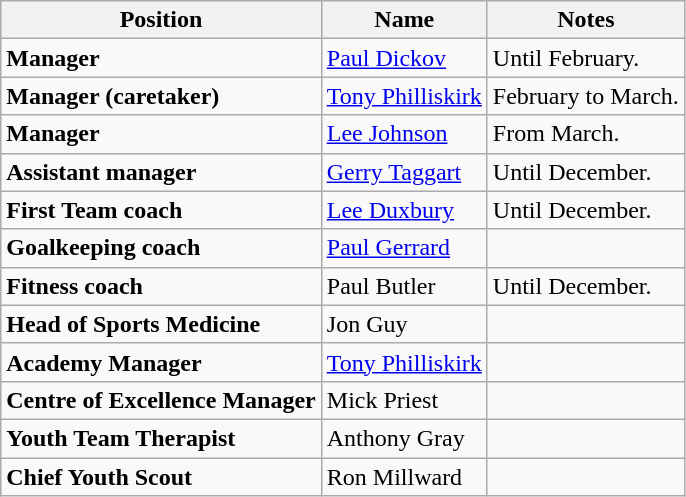<table class="wikitable">
<tr>
<th>Position</th>
<th>Name</th>
<th>Notes</th>
</tr>
<tr>
<td><strong>Manager</strong></td>
<td><a href='#'>Paul Dickov</a></td>
<td>Until February.</td>
</tr>
<tr>
<td><strong>Manager (caretaker)</strong></td>
<td><a href='#'>Tony Philliskirk</a></td>
<td>February to March.</td>
</tr>
<tr>
<td><strong>Manager</strong></td>
<td><a href='#'>Lee Johnson</a></td>
<td>From March.</td>
</tr>
<tr>
<td><strong>Assistant manager</strong></td>
<td><a href='#'>Gerry Taggart</a></td>
<td>Until December.</td>
</tr>
<tr>
<td><strong>First Team coach</strong></td>
<td><a href='#'>Lee Duxbury</a></td>
<td>Until December.</td>
</tr>
<tr>
<td><strong>Goalkeeping coach</strong></td>
<td><a href='#'>Paul Gerrard</a></td>
<td></td>
</tr>
<tr>
<td><strong>Fitness coach</strong></td>
<td>Paul Butler</td>
<td>Until December.</td>
</tr>
<tr>
<td><strong>Head of Sports Medicine</strong></td>
<td>Jon Guy</td>
<td></td>
</tr>
<tr>
<td><strong>Academy Manager</strong></td>
<td><a href='#'>Tony Philliskirk</a></td>
<td></td>
</tr>
<tr>
<td><strong>Centre of Excellence Manager</strong></td>
<td>Mick Priest</td>
<td></td>
</tr>
<tr>
<td><strong>Youth Team Therapist</strong></td>
<td>Anthony Gray</td>
<td></td>
</tr>
<tr>
<td><strong>Chief Youth Scout</strong></td>
<td>Ron Millward</td>
<td></td>
</tr>
</table>
